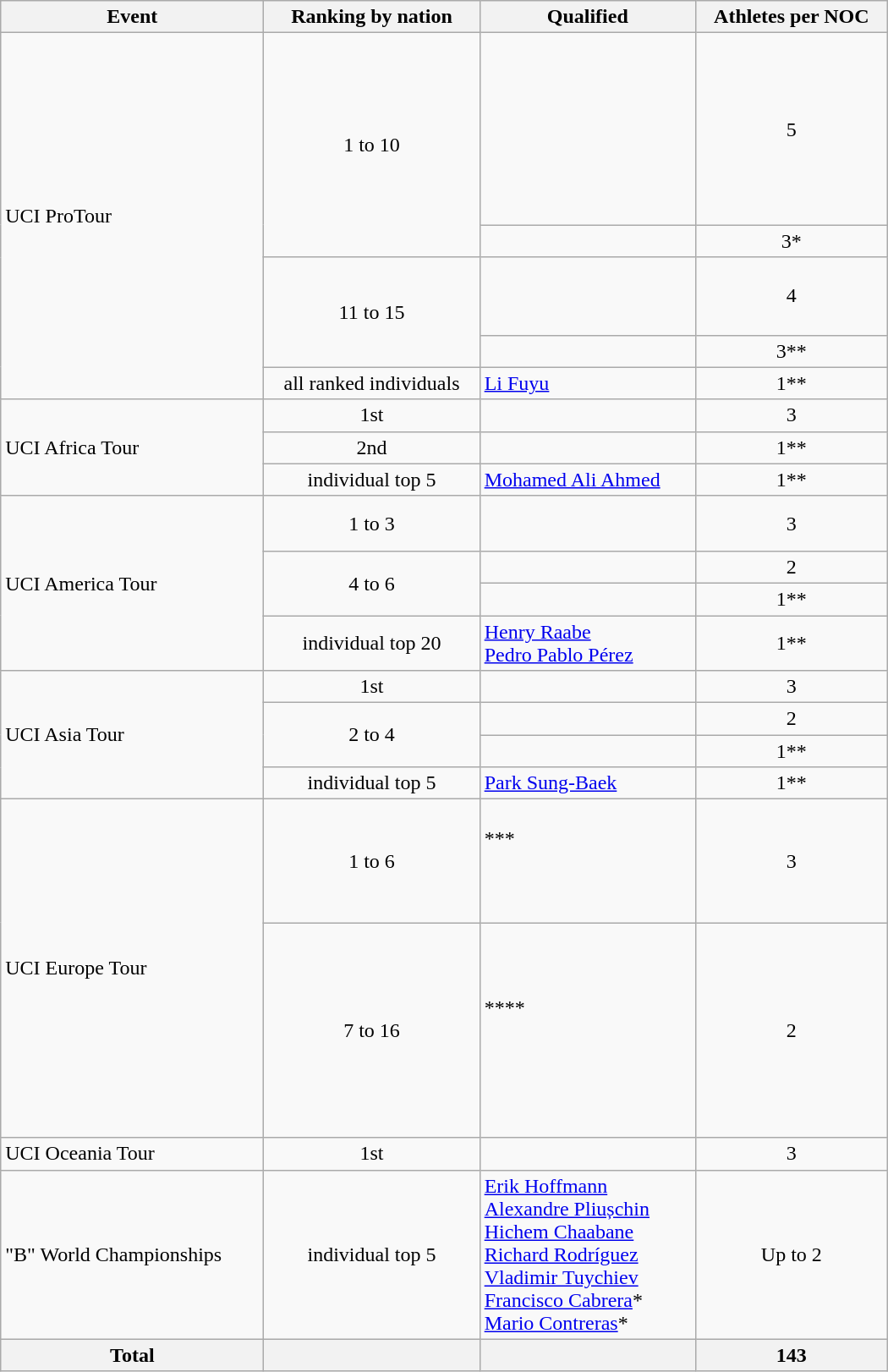<table class="wikitable" width=700 style="text-align:center">
<tr>
<th>Event</th>
<th>Ranking by nation</th>
<th>Qualified</th>
<th>Athletes per NOC</th>
</tr>
<tr>
<td rowspan="5" align="left">UCI ProTour</td>
<td rowspan="2">1 to 10</td>
<td align="left"><br><br><br><br><br><br><br><br></td>
<td>5</td>
</tr>
<tr>
<td align="left"></td>
<td>3*</td>
</tr>
<tr>
<td rowspan="2">11 to 15</td>
<td align="left"><br><br><br></td>
<td>4</td>
</tr>
<tr>
<td align="left"></td>
<td>3**</td>
</tr>
<tr>
<td>all ranked individuals</td>
<td align="left"> <a href='#'>Li Fuyu</a></td>
<td>1**</td>
</tr>
<tr>
<td rowspan="3" align="left">UCI Africa Tour</td>
<td>1st</td>
<td align="left"></td>
<td>3</td>
</tr>
<tr>
<td>2nd</td>
<td align="left"></td>
<td>1**</td>
</tr>
<tr>
<td>individual top 5</td>
<td align="left"> <a href='#'>Mohamed Ali Ahmed</a></td>
<td>1**</td>
</tr>
<tr>
<td rowspan="4" align="left">UCI America Tour</td>
<td>1 to 3</td>
<td align="left"><br><br></td>
<td>3</td>
</tr>
<tr>
<td rowspan="2">4 to 6</td>
<td align="left"></td>
<td>2</td>
</tr>
<tr>
<td align="left"><br></td>
<td>1**</td>
</tr>
<tr>
<td>individual top 20</td>
<td align="left"> <a href='#'>Henry Raabe</a> <br> <a href='#'>Pedro Pablo Pérez</a></td>
<td>1**</td>
</tr>
<tr>
<td rowspan="4" align="left">UCI Asia Tour</td>
<td>1st</td>
<td align="left"></td>
<td>3</td>
</tr>
<tr>
<td rowspan="2">2 to 4</td>
<td align="left"><br></td>
<td>2</td>
</tr>
<tr>
<td align="left"></td>
<td>1**</td>
</tr>
<tr>
<td>individual top 5</td>
<td align="left"> <a href='#'>Park Sung-Baek</a></td>
<td>1**</td>
</tr>
<tr>
<td rowspan="2" align="left">UCI Europe Tour</td>
<td>1 to 6</td>
<td align="left"><br>***<br><br><br><br></td>
<td>3</td>
</tr>
<tr>
<td>7 to 16</td>
<td align="left"><br><br><br>****<br><br><br><br><br><br></td>
<td>2</td>
</tr>
<tr>
<td align="left">UCI Oceania Tour</td>
<td>1st</td>
<td align="left"></td>
<td>3</td>
</tr>
<tr>
<td align="left">"B" World Championships</td>
<td>individual top 5</td>
<td align="left"> <a href='#'>Erik Hoffmann</a><br> <a href='#'>Alexandre Pliușchin</a><br> <a href='#'>Hichem Chaabane</a><br> <a href='#'>Richard Rodríguez</a><br> <a href='#'>Vladimir Tuychiev</a><br> <a href='#'>Francisco Cabrera</a>*<br> <a href='#'>Mario Contreras</a>*</td>
<td>Up to 2</td>
</tr>
<tr>
<th>Total</th>
<th></th>
<th></th>
<th>143</th>
</tr>
</table>
